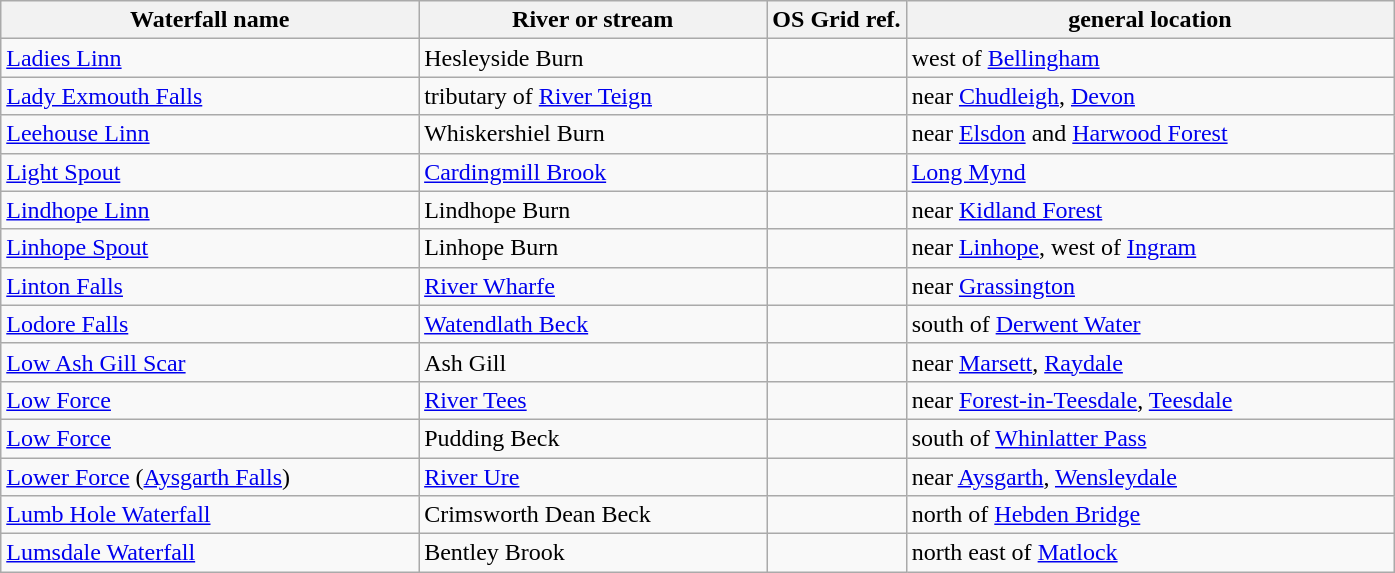<table class="wikitable">
<tr>
<th width=30%>Waterfall name</th>
<th width=25%>River or stream</th>
<th width=10%>OS Grid ref.</th>
<th width=35%>general location</th>
</tr>
<tr>
<td><a href='#'>Ladies Linn</a></td>
<td>Hesleyside Burn</td>
<td></td>
<td>west of <a href='#'>Bellingham</a></td>
</tr>
<tr>
<td><a href='#'>Lady Exmouth Falls</a></td>
<td>tributary of <a href='#'>River Teign</a></td>
<td></td>
<td>near <a href='#'>Chudleigh</a>, <a href='#'>Devon</a></td>
</tr>
<tr>
<td><a href='#'>Leehouse Linn</a></td>
<td>Whiskershiel Burn</td>
<td></td>
<td>near <a href='#'>Elsdon</a> and <a href='#'>Harwood Forest</a></td>
</tr>
<tr>
<td><a href='#'>Light Spout</a></td>
<td><a href='#'>Cardingmill Brook</a></td>
<td></td>
<td><a href='#'>Long Mynd</a></td>
</tr>
<tr>
<td><a href='#'>Lindhope Linn</a></td>
<td>Lindhope Burn</td>
<td></td>
<td>near <a href='#'>Kidland Forest</a></td>
</tr>
<tr>
<td><a href='#'>Linhope Spout</a></td>
<td>Linhope Burn</td>
<td></td>
<td>near <a href='#'>Linhope</a>, west of <a href='#'>Ingram</a></td>
</tr>
<tr>
<td><a href='#'>Linton Falls</a></td>
<td><a href='#'>River Wharfe</a></td>
<td></td>
<td>near <a href='#'>Grassington</a></td>
</tr>
<tr>
<td><a href='#'>Lodore Falls</a></td>
<td><a href='#'>Watendlath Beck</a></td>
<td></td>
<td>south of <a href='#'>Derwent Water</a></td>
</tr>
<tr>
<td><a href='#'>Low Ash Gill Scar</a></td>
<td>Ash Gill</td>
<td></td>
<td>near <a href='#'>Marsett</a>, <a href='#'>Raydale</a></td>
</tr>
<tr>
<td><a href='#'>Low Force</a></td>
<td><a href='#'>River Tees</a></td>
<td></td>
<td>near <a href='#'>Forest-in-Teesdale</a>, <a href='#'>Teesdale</a></td>
</tr>
<tr>
<td><a href='#'>Low Force</a></td>
<td>Pudding Beck</td>
<td></td>
<td>south of <a href='#'>Whinlatter Pass</a></td>
</tr>
<tr>
<td><a href='#'>Lower Force</a> (<a href='#'>Aysgarth Falls</a>)</td>
<td><a href='#'>River Ure</a></td>
<td></td>
<td>near <a href='#'>Aysgarth</a>, <a href='#'>Wensleydale</a></td>
</tr>
<tr>
<td><a href='#'>Lumb Hole Waterfall</a></td>
<td>Crimsworth Dean Beck</td>
<td></td>
<td>north of <a href='#'>Hebden Bridge</a></td>
</tr>
<tr>
<td><a href='#'>Lumsdale Waterfall</a></td>
<td>Bentley Brook</td>
<td></td>
<td>north east of <a href='#'>Matlock</a></td>
</tr>
</table>
